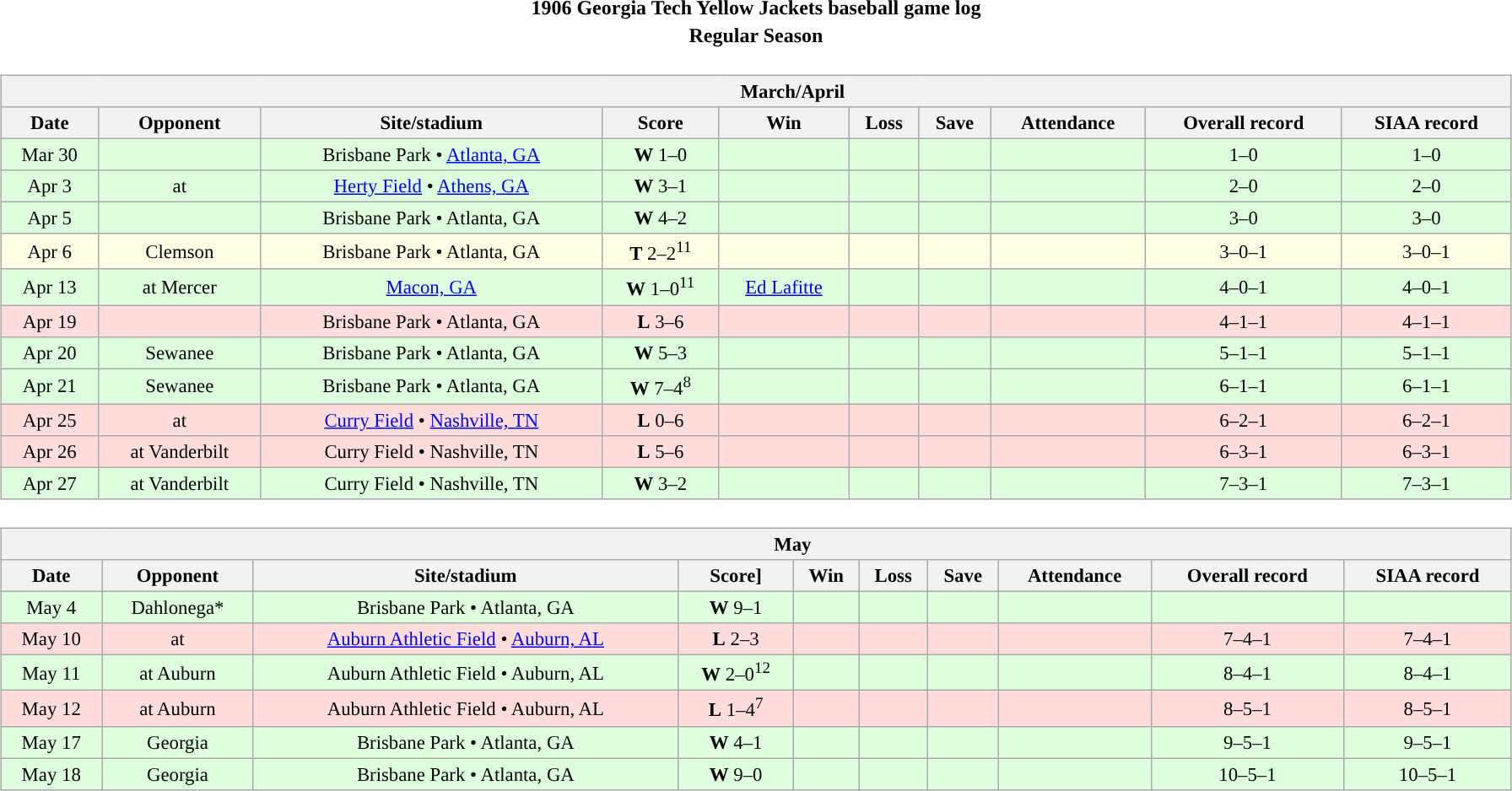<table class="toccolours" width=95% style="margin:1.5em auto; text-align:center;">
<tr>
<th colspan=2>1906 Georgia Tech Yellow Jackets baseball game log</th>
</tr>
<tr>
<th colspan=2>Regular Season</th>
</tr>
<tr valign="top">
<td><br><table class="wikitable collapsible collapsed" style="margin:auto; font-size:95%; width:100%">
<tr>
<th colspan=12 style="padding-left:4em;">March/April</th>
</tr>
<tr>
<th>Date</th>
<th>Opponent</th>
<th>Site/stadium</th>
<th>Score</th>
<th>Win</th>
<th>Loss</th>
<th>Save</th>
<th>Attendance</th>
<th>Overall record</th>
<th>SIAA record</th>
</tr>
<tr bgcolor=ddffdd>
<td>Mar 30</td>
<td></td>
<td>Brisbane Park • <a href='#'>Atlanta, GA</a></td>
<td><strong>W</strong> 1–0</td>
<td></td>
<td></td>
<td></td>
<td></td>
<td>1–0</td>
<td>1–0</td>
</tr>
<tr bgcolor=ddffdd>
<td>Apr 3</td>
<td>at </td>
<td><a href='#'>Herty Field</a> • <a href='#'>Athens, GA</a></td>
<td><strong>W</strong> 3–1</td>
<td></td>
<td></td>
<td></td>
<td></td>
<td>2–0</td>
<td>2–0</td>
</tr>
<tr bgcolor=ddffdd>
<td>Apr 5</td>
<td></td>
<td>Brisbane Park • Atlanta, GA</td>
<td><strong>W</strong> 4–2</td>
<td></td>
<td></td>
<td></td>
<td></td>
<td>3–0</td>
<td>3–0</td>
</tr>
<tr bgcolor=ffffe6>
<td>Apr 6</td>
<td>Clemson</td>
<td>Brisbane Park • Atlanta, GA</td>
<td><strong>T</strong> 2–2<sup>11</sup></td>
<td></td>
<td></td>
<td></td>
<td></td>
<td>3–0–1</td>
<td>3–0–1</td>
</tr>
<tr bgcolor=ddffdd>
<td>Apr 13</td>
<td>at Mercer</td>
<td><a href='#'>Macon, GA</a></td>
<td><strong>W</strong> 1–0<sup>11</sup></td>
<td><a href='#'>Ed Lafitte</a></td>
<td></td>
<td></td>
<td></td>
<td>4–0–1</td>
<td>4–0–1</td>
</tr>
<tr bgcolor=ffdddd>
<td>Apr 19</td>
<td></td>
<td>Brisbane Park • Atlanta, GA</td>
<td><strong>L</strong> 3–6</td>
<td></td>
<td></td>
<td></td>
<td></td>
<td>4–1–1</td>
<td>4–1–1</td>
</tr>
<tr bgcolor=ddffdd>
<td>Apr 20</td>
<td>Sewanee</td>
<td>Brisbane Park • Atlanta, GA</td>
<td><strong>W</strong> 5–3</td>
<td></td>
<td></td>
<td></td>
<td></td>
<td>5–1–1</td>
<td>5–1–1</td>
</tr>
<tr bgcolor=ddffdd>
<td>Apr 21</td>
<td>Sewanee</td>
<td>Brisbane Park • Atlanta, GA</td>
<td><strong>W</strong> 7–4<sup>8</sup></td>
<td></td>
<td></td>
<td></td>
<td></td>
<td>6–1–1</td>
<td>6–1–1</td>
</tr>
<tr bgcolor=ffdddd>
<td>Apr 25</td>
<td>at </td>
<td><a href='#'>Curry Field</a> • <a href='#'>Nashville, TN</a></td>
<td><strong>L</strong> 0–6</td>
<td></td>
<td></td>
<td></td>
<td></td>
<td>6–2–1</td>
<td>6–2–1</td>
</tr>
<tr bgcolor=ffdddd>
<td>Apr 26</td>
<td>at Vanderbilt</td>
<td>Curry Field • Nashville, TN</td>
<td><strong>L</strong> 5–6</td>
<td></td>
<td></td>
<td></td>
<td></td>
<td>6–3–1</td>
<td>6–3–1</td>
</tr>
<tr bgcolor=ddffdd>
<td>Apr 27</td>
<td>at Vanderbilt</td>
<td>Curry Field • Nashville, TN</td>
<td><strong>W</strong> 3–2</td>
<td></td>
<td></td>
<td></td>
<td></td>
<td>7–3–1</td>
<td>7–3–1</td>
</tr>
</table>
</td>
</tr>
<tr valign="top">
<td><br><table class="wikitable collapsible collapsed" style="margin:auto; font-size:95%; width:100%">
<tr>
<th colspan=12 style="padding-left:4em;">May</th>
</tr>
<tr>
<th>Date</th>
<th>Opponent</th>
<th>Site/stadium</th>
<th>Score]</th>
<th>Win</th>
<th>Loss</th>
<th>Save</th>
<th>Attendance</th>
<th>Overall record</th>
<th>SIAA record</th>
</tr>
<tr bgcolor=ddffdd>
<td>May 4</td>
<td>Dahlonega*</td>
<td>Brisbane Park • Atlanta, GA</td>
<td><strong>W</strong> 9–1</td>
<td></td>
<td></td>
<td></td>
<td></td>
<td></td>
<td></td>
</tr>
<tr bgcolor=ffdddd>
<td>May 10</td>
<td>at </td>
<td><a href='#'>Auburn Athletic Field</a> • <a href='#'>Auburn, AL</a></td>
<td><strong>L</strong> 2–3</td>
<td></td>
<td></td>
<td></td>
<td></td>
<td>7–4–1</td>
<td>7–4–1</td>
</tr>
<tr bgcolor=ddffdd>
<td>May 11</td>
<td>at Auburn</td>
<td>Auburn Athletic Field • Auburn, AL</td>
<td><strong>W</strong> 2–0<sup>12</sup></td>
<td></td>
<td></td>
<td></td>
<td></td>
<td>8–4–1</td>
<td>8–4–1</td>
</tr>
<tr bgcolor=ffdddd>
<td>May 12</td>
<td>at Auburn</td>
<td>Auburn Athletic Field • Auburn, AL</td>
<td><strong>L</strong> 1–4<sup>7</sup></td>
<td></td>
<td></td>
<td></td>
<td></td>
<td>8–5–1</td>
<td>8–5–1</td>
</tr>
<tr bgcolor=ddffdd>
<td>May 17</td>
<td>Georgia</td>
<td>Brisbane Park • Atlanta, GA</td>
<td><strong>W</strong> 4–1</td>
<td></td>
<td></td>
<td></td>
<td></td>
<td>9–5–1</td>
<td>9–5–1</td>
</tr>
<tr bgcolor=ddffdd>
<td>May 18</td>
<td>Georgia</td>
<td>Brisbane Park • Atlanta, GA</td>
<td><strong>W</strong> 9–0</td>
<td></td>
<td></td>
<td></td>
<td></td>
<td>10–5–1</td>
<td>10–5–1</td>
</tr>
</table>
</td>
</tr>
</table>
